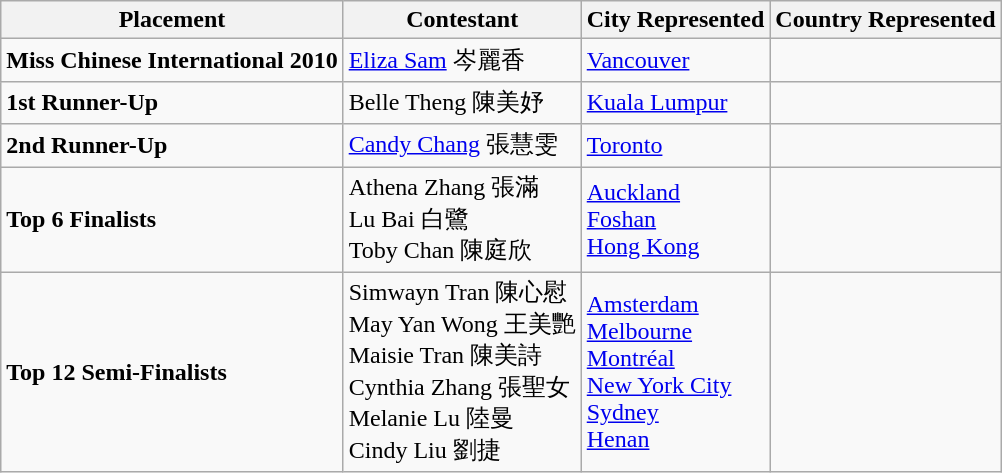<table class="wikitable" border="1">
<tr>
<th>Placement</th>
<th>Contestant</th>
<th>City Represented</th>
<th>Country Represented</th>
</tr>
<tr>
<td><strong>Miss Chinese International 2010</strong></td>
<td><a href='#'>Eliza Sam</a> 岑麗香</td>
<td><a href='#'>Vancouver</a></td>
<td></td>
</tr>
<tr>
<td><strong>1st Runner-Up</strong></td>
<td>Belle Theng 陳美妤</td>
<td><a href='#'>Kuala Lumpur</a></td>
<td></td>
</tr>
<tr>
<td><strong>2nd Runner-Up</strong></td>
<td><a href='#'>Candy Chang</a> 張慧雯</td>
<td><a href='#'>Toronto</a></td>
<td></td>
</tr>
<tr>
<td><strong>Top 6 Finalists</strong></td>
<td>Athena Zhang 張滿 <br> Lu Bai 白鷺 <br> Toby Chan 陳庭欣</td>
<td><a href='#'>Auckland</a> <br> <a href='#'>Foshan</a> <br><a href='#'>Hong Kong</a></td>
<td> <br>  <br> </td>
</tr>
<tr>
<td><strong>Top 12 Semi-Finalists</strong></td>
<td>Simwayn Tran 陳心慰 <br> May Yan Wong 王美艷 <br> Maisie Tran 陳美詩 <br> Cynthia Zhang 張聖女 <br> Melanie Lu 陸曼 <br> Cindy Liu 劉捷</td>
<td><a href='#'>Amsterdam</a> <br>  <a href='#'>Melbourne</a> <br> <a href='#'>Montréal</a> <br> <a href='#'>New York City</a> <br> <a href='#'>Sydney</a> <br> <a href='#'>Henan</a></td>
<td> <br>  <br>  <br>  <br>  <br> </td>
</tr>
</table>
